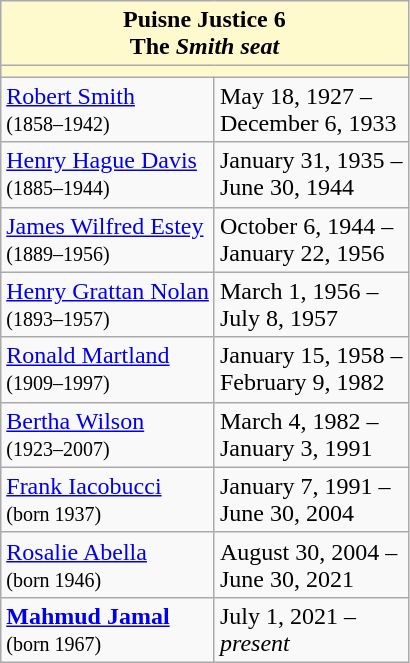<table class="wikitable">
<tr>
<th colspan="2" style="background: #fffacd;">Puisne Justice 6<br>The <em>Smith seat</em></th>
</tr>
<tr>
<td colspan="2" style="background: #fffacd;"></td>
</tr>
<tr>
<td><a href='#'>Robert Smith</a><br><small>(1858–1942)</small></td>
<td>May 18, 1927 –<br> December 6, 1933</td>
</tr>
<tr>
<td><a href='#'>Henry Hague Davis</a><br><small>(1885–1944)</small></td>
<td>January 31, 1935 –<br> June 30, 1944</td>
</tr>
<tr>
<td><a href='#'>James Wilfred Estey</a><br><small>(1889–1956)</small></td>
<td>October 6, 1944 –<br> January 22, 1956</td>
</tr>
<tr>
<td><a href='#'>Henry Grattan Nolan</a><br><small>(1893–1957)</small></td>
<td>March 1, 1956 –<br> July 8, 1957</td>
</tr>
<tr>
<td><a href='#'>Ronald Martland</a><br><small>(1909–1997)</small></td>
<td>January 15, 1958 –<br> February 9, 1982</td>
</tr>
<tr>
<td><a href='#'>Bertha Wilson</a><br><small>(1923–2007)</small></td>
<td>March 4, 1982 –<br> January 3, 1991</td>
</tr>
<tr>
<td><a href='#'>Frank Iacobucci</a><br><small>(born 1937)</small></td>
<td>January 7, 1991 –<br> June 30, 2004</td>
</tr>
<tr>
<td><a href='#'>Rosalie Abella</a><br><small>(born 1946)</small></td>
<td>August 30, 2004 –<br> June 30, 2021</td>
</tr>
<tr>
<td><strong><a href='#'>Mahmud Jamal</a></strong><br><small>(born 1967)</small></td>
<td>July 1, 2021 –<br> <em>present</em></td>
</tr>
</table>
